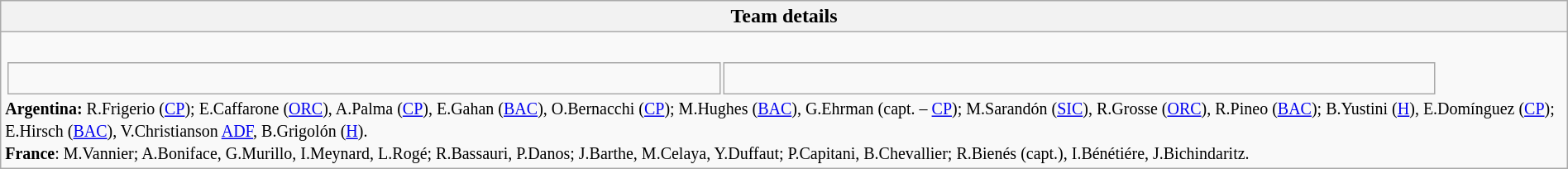<table class="wikitable collapsible collapsed" style="width:100%">
<tr>
<th>Team details</th>
</tr>
<tr>
<td><br><table width=92% |>
<tr>
<td></td>
<td><br></td>
</tr>
</table>
<small><strong>Argentina:</strong> R.Frigerio (<a href='#'>CP</a>); E.Caffarone (<a href='#'>ORC</a>), A.Palma (<a href='#'>CP</a>), E.Gahan (<a href='#'>BAC</a>), O.Bernacchi (<a href='#'>CP</a>); M.Hughes (<a href='#'>BAC</a>), G.Ehrman (capt. – <a href='#'>CP</a>); M.Sarandón (<a href='#'>SIC</a>), R.Grosse (<a href='#'>ORC</a>), R.Pineo (<a href='#'>BAC</a>); B.Yustini (<a href='#'>H</a>), E.Domínguez (<a href='#'>CP</a>); E.Hirsch (<a href='#'>BAC</a>), V.Christianson <a href='#'>ADF</a>, B.Grigolón (<a href='#'>H</a>).
<br><strong>France</strong>: M.Vannier; A.Boniface, G.Murillo, I.Meynard, L.Rogé; R.Bassauri, P.Danos; J.Barthe, M.Celaya, Y.Duffaut; P.Capitani, B.Chevallier; R.Bienés (capt.), I.Bénétiére, J.Bichindaritz.</small></td>
</tr>
</table>
